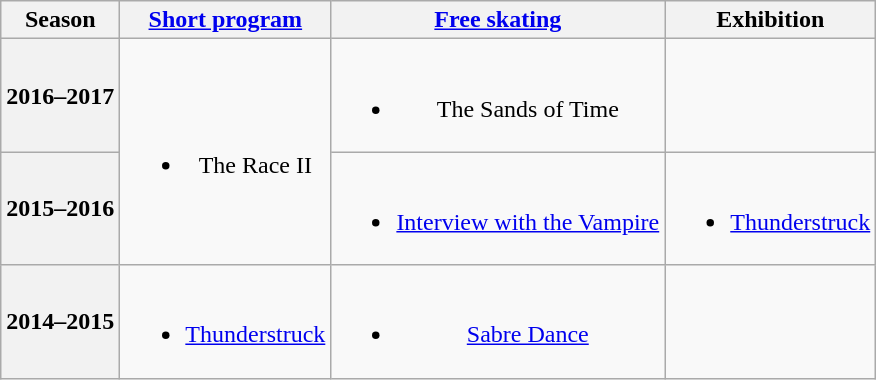<table class=wikitable style=text-align:center>
<tr>
<th>Season</th>
<th><a href='#'>Short program</a></th>
<th><a href='#'>Free skating</a></th>
<th>Exhibition</th>
</tr>
<tr>
<th>2016–2017 <br> </th>
<td rowspan=2><br><ul><li>The Race II <br></li></ul></td>
<td><br><ul><li>The Sands of Time <br></li></ul></td>
<td></td>
</tr>
<tr>
<th>2015–2016 <br> </th>
<td><br><ul><li><a href='#'>Interview with the Vampire</a> <br></li></ul></td>
<td><br><ul><li><a href='#'>Thunderstruck</a> <br></li></ul></td>
</tr>
<tr>
<th>2014–2015 <br> </th>
<td><br><ul><li><a href='#'>Thunderstruck</a> <br></li></ul></td>
<td><br><ul><li><a href='#'>Sabre Dance</a> <br></li></ul></td>
<td></td>
</tr>
</table>
